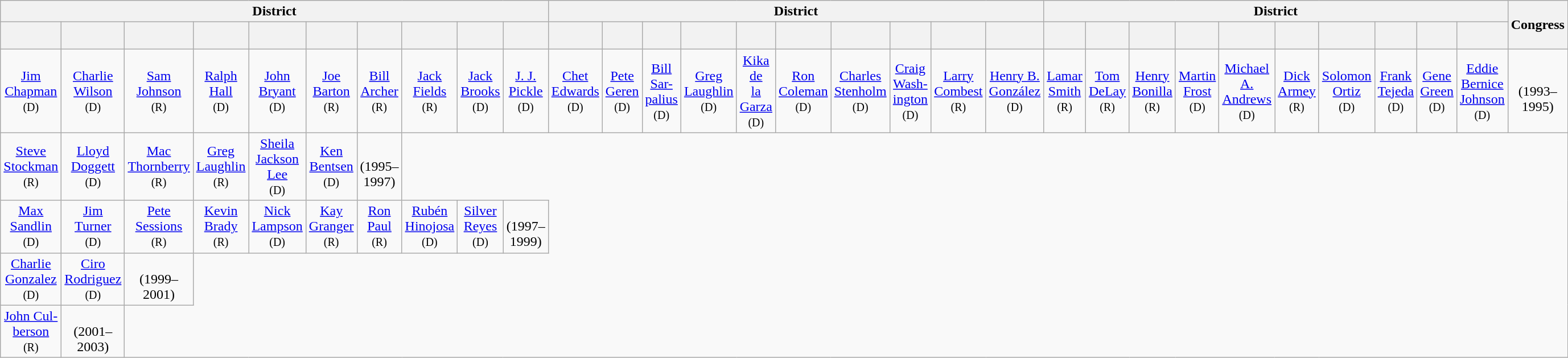<table class=wikitable style="text-align:center">
<tr>
<th colspan=10>District</th>
<th colspan=10>District</th>
<th colspan=10>District</th>
<th rowspan=2>Congress</th>
</tr>
<tr style="height:2em">
<th></th>
<th></th>
<th></th>
<th></th>
<th></th>
<th></th>
<th></th>
<th></th>
<th></th>
<th></th>
<th></th>
<th></th>
<th></th>
<th></th>
<th></th>
<th></th>
<th></th>
<th></th>
<th></th>
<th></th>
<th></th>
<th></th>
<th></th>
<th></th>
<th></th>
<th></th>
<th></th>
<th></th>
<th></th>
<th></th>
</tr>
<tr style="height:2em">
<td><a href='#'>Jim<br>Chapman</a><br><small>(D)</small></td>
<td><a href='#'>Charlie<br>Wilson</a><br><small>(D)</small></td>
<td><a href='#'>Sam<br>Johnson</a><br><small>(R)</small></td>
<td><a href='#'>Ralph<br>Hall</a><br><small>(D)</small></td>
<td><a href='#'>John<br>Bryant</a><br><small>(D)</small></td>
<td><a href='#'>Joe<br>Barton</a><br><small>(R)</small></td>
<td><a href='#'>Bill<br>Archer</a><br><small>(R)</small></td>
<td><a href='#'>Jack<br>Fields</a><br><small>(R)</small></td>
<td><a href='#'>Jack<br>Brooks</a> <small>(D)</small></td>
<td><a href='#'>J. J.<br>Pickle</a> <small>(D)</small></td>
<td><a href='#'>Chet<br>Edwards</a><br><small>(D)</small></td>
<td><a href='#'>Pete<br>Geren</a><br><small>(D)</small></td>
<td><a href='#'>Bill Sar-<br>palius</a> <small>(D)</small></td>
<td><a href='#'>Greg<br>Laughlin</a> <small>(D)</small></td>
<td><a href='#'>Kika de<br>la Garza</a><br><small>(D)</small></td>
<td><a href='#'>Ron<br>Coleman</a><br><small>(D)</small></td>
<td><a href='#'>Charles<br>Stenholm</a><br><small>(D)</small></td>
<td><a href='#'>Craig Wash-<br>ington</a> <small>(D)</small></td>
<td><a href='#'>Larry<br>Combest</a><br><small>(R)</small></td>
<td><a href='#'>Henry B.<br>González</a><br><small>(D)</small></td>
<td><a href='#'>Lamar<br>Smith</a><br><small>(R)</small></td>
<td><a href='#'>Tom<br>DeLay</a><br><small>(R)</small></td>
<td><a href='#'>Henry<br>Bonilla</a><br><small>(R)</small></td>
<td><a href='#'>Martin<br>Frost</a><br><small>(D)</small></td>
<td><a href='#'>Michael A.<br>Andrews</a> <small>(D)</small></td>
<td><a href='#'>Dick<br>Armey</a><br><small>(R)</small></td>
<td><a href='#'>Solomon<br>Ortiz</a><br><small>(D)</small></td>
<td><a href='#'>Frank<br>Tejeda</a><br><small>(D)</small></td>
<td><a href='#'>Gene<br>Green</a><br><small>(D)</small></td>
<td><a href='#'>Eddie<br>Bernice<br>Johnson</a><br><small>(D)</small></td>
<td><strong></strong><br>(1993–1995)</td>
</tr>
<tr style="height:2em">
<td><a href='#'>Steve<br>Stockman</a> <small>(R)</small></td>
<td><a href='#'>Lloyd<br>Doggett</a><br><small>(D)</small></td>
<td><a href='#'>Mac<br>Thornberry</a><br><small>(R)</small></td>
<td><a href='#'>Greg<br>Laughlin</a> <small>(R)</small></td>
<td><a href='#'>Sheila<br>Jackson<br>Lee</a><br><small>(D)</small></td>
<td><a href='#'>Ken<br>Bentsen</a><br><small>(D)</small></td>
<td><strong></strong><br>(1995–1997)</td>
</tr>
<tr style="height:2em">
<td><a href='#'>Max<br>Sandlin</a><br><small>(D)</small></td>
<td><a href='#'>Jim<br>Turner</a><br><small>(D)</small></td>
<td><a href='#'>Pete<br>Sessions</a><br><small>(R)</small></td>
<td><a href='#'>Kevin<br>Brady</a><br><small>(R)</small></td>
<td><a href='#'>Nick<br>Lampson</a><br><small>(D)</small></td>
<td><a href='#'>Kay<br>Granger</a><br><small>(R)</small></td>
<td><a href='#'>Ron<br>Paul</a><br><small>(R)</small></td>
<td><a href='#'>Rubén<br>Hinojosa</a><br><small>(D)</small></td>
<td><a href='#'>Silver<br>Reyes</a><br><small>(D)</small></td>
<td><strong></strong><br>(1997–1999)</td>
</tr>
<tr style="height:2em">
<td><a href='#'>Charlie<br>Gonzalez</a><br><small>(D)</small></td>
<td><a href='#'>Ciro<br>Rodriguez</a><br><small>(D)</small></td>
<td><strong></strong><br>(1999–2001)</td>
</tr>
<tr style="height:2em">
<td><a href='#'>John Cul-<br>berson</a> <small>(R)</small></td>
<td><strong></strong><br>(2001–2003)</td>
</tr>
</table>
